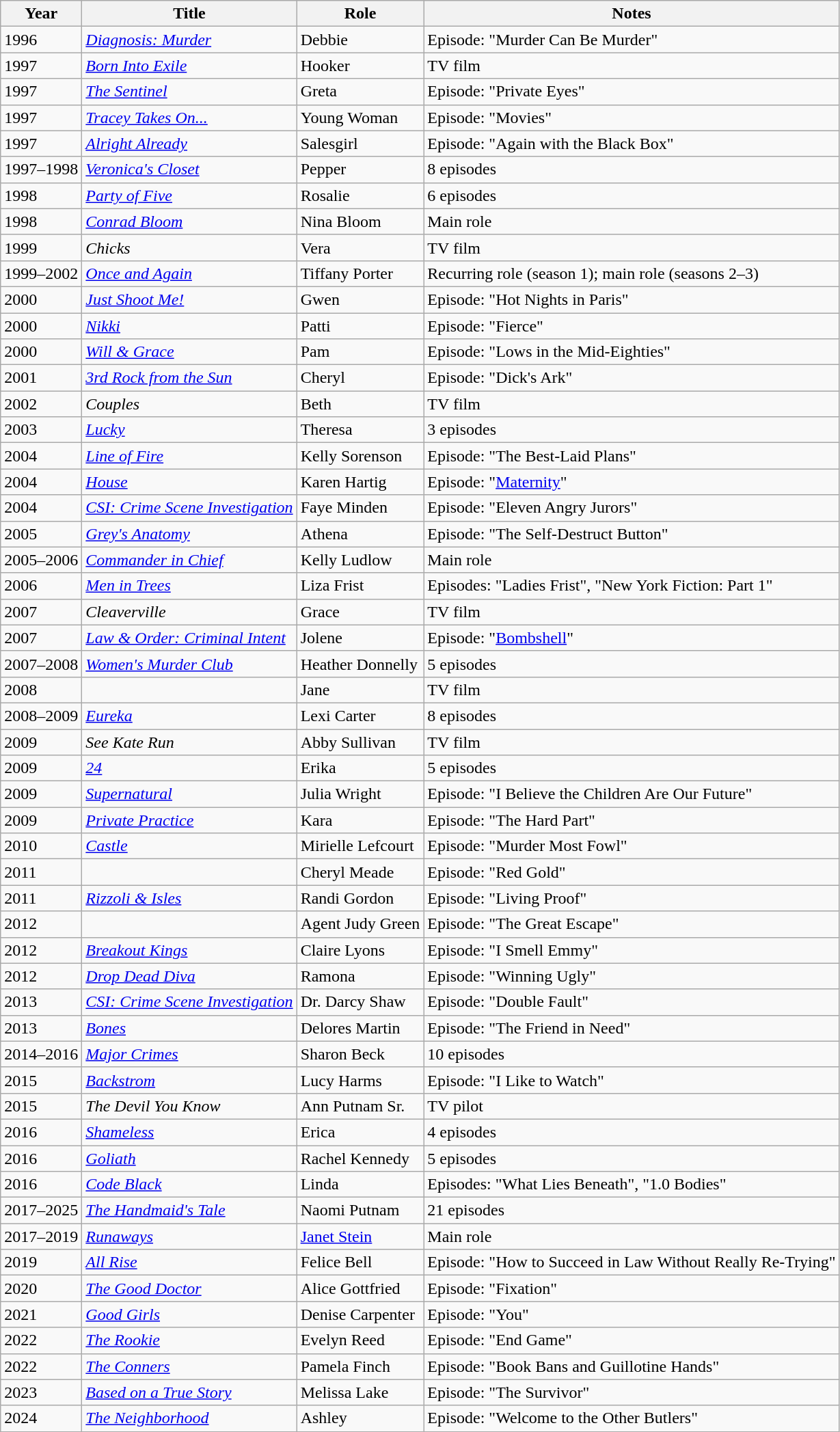<table class="wikitable sortable">
<tr>
<th>Year</th>
<th>Title</th>
<th>Role</th>
<th class="unsortable">Notes</th>
</tr>
<tr>
<td>1996</td>
<td><em><a href='#'>Diagnosis: Murder</a></em></td>
<td>Debbie</td>
<td>Episode: "Murder Can Be Murder"</td>
</tr>
<tr>
<td>1997</td>
<td><em><a href='#'>Born Into Exile</a></em></td>
<td>Hooker</td>
<td>TV film</td>
</tr>
<tr>
<td>1997</td>
<td data-sort-value="Sentinel, The"><em><a href='#'>The Sentinel</a></em></td>
<td>Greta</td>
<td>Episode: "Private Eyes"</td>
</tr>
<tr>
<td>1997</td>
<td><em><a href='#'>Tracey Takes On...</a></em></td>
<td>Young Woman</td>
<td>Episode: "Movies"</td>
</tr>
<tr>
<td>1997</td>
<td><em><a href='#'>Alright Already</a></em></td>
<td>Salesgirl</td>
<td>Episode: "Again with the Black Box"</td>
</tr>
<tr>
<td>1997–1998</td>
<td><em><a href='#'>Veronica's Closet</a></em></td>
<td>Pepper</td>
<td>8 episodes</td>
</tr>
<tr>
<td>1998</td>
<td><em><a href='#'>Party of Five</a></em></td>
<td>Rosalie</td>
<td>6 episodes</td>
</tr>
<tr>
<td>1998</td>
<td><em><a href='#'>Conrad Bloom</a></em></td>
<td>Nina Bloom</td>
<td>Main role</td>
</tr>
<tr>
<td>1999</td>
<td><em>Chicks</em></td>
<td>Vera</td>
<td>TV film</td>
</tr>
<tr>
<td>1999–2002</td>
<td><em><a href='#'>Once and Again</a></em></td>
<td>Tiffany Porter</td>
<td>Recurring role (season 1); main role (seasons 2–3)</td>
</tr>
<tr>
<td>2000</td>
<td><em><a href='#'>Just Shoot Me!</a></em></td>
<td>Gwen</td>
<td>Episode: "Hot Nights in Paris"</td>
</tr>
<tr>
<td>2000</td>
<td><em><a href='#'>Nikki</a></em></td>
<td>Patti</td>
<td>Episode: "Fierce"</td>
</tr>
<tr>
<td>2000</td>
<td><em><a href='#'>Will & Grace</a></em></td>
<td>Pam</td>
<td>Episode: "Lows in the Mid-Eighties"</td>
</tr>
<tr>
<td>2001</td>
<td data-sort-value="Third Rock from the Sun"><em><a href='#'>3rd Rock from the Sun</a></em></td>
<td>Cheryl</td>
<td>Episode: "Dick's Ark"</td>
</tr>
<tr>
<td>2002</td>
<td><em>Couples</em></td>
<td>Beth</td>
<td>TV film</td>
</tr>
<tr>
<td>2003</td>
<td><em><a href='#'>Lucky</a></em></td>
<td>Theresa</td>
<td>3 episodes</td>
</tr>
<tr>
<td>2004</td>
<td><em><a href='#'>Line of Fire</a></em></td>
<td>Kelly Sorenson</td>
<td>Episode: "The Best-Laid Plans"</td>
</tr>
<tr>
<td>2004</td>
<td><em><a href='#'>House</a></em></td>
<td>Karen Hartig</td>
<td>Episode: "<a href='#'>Maternity</a>"</td>
</tr>
<tr>
<td>2004</td>
<td><em><a href='#'>CSI: Crime Scene Investigation</a></em></td>
<td>Faye Minden</td>
<td>Episode: "Eleven Angry Jurors"</td>
</tr>
<tr>
<td>2005</td>
<td><em><a href='#'>Grey's Anatomy</a></em></td>
<td>Athena</td>
<td>Episode: "The Self-Destruct Button"</td>
</tr>
<tr>
<td>2005–2006</td>
<td><em><a href='#'>Commander in Chief</a></em></td>
<td>Kelly Ludlow</td>
<td>Main role</td>
</tr>
<tr>
<td>2006</td>
<td><em><a href='#'>Men in Trees</a></em></td>
<td>Liza Frist</td>
<td>Episodes: "Ladies Frist", "New York Fiction: Part 1"</td>
</tr>
<tr>
<td>2007</td>
<td><em>Cleaverville</em></td>
<td>Grace</td>
<td>TV film</td>
</tr>
<tr>
<td>2007</td>
<td><em><a href='#'>Law & Order: Criminal Intent</a></em></td>
<td>Jolene</td>
<td>Episode: "<a href='#'>Bombshell</a>"</td>
</tr>
<tr>
<td>2007–2008</td>
<td><em><a href='#'>Women's Murder Club</a></em></td>
<td>Heather Donnelly</td>
<td>5 episodes</td>
</tr>
<tr>
<td>2008</td>
<td><em></em></td>
<td>Jane</td>
<td>TV film</td>
</tr>
<tr>
<td>2008–2009</td>
<td><em><a href='#'>Eureka</a></em></td>
<td>Lexi Carter</td>
<td>8 episodes</td>
</tr>
<tr>
<td>2009</td>
<td><em>See Kate Run</em></td>
<td>Abby Sullivan</td>
<td>TV film</td>
</tr>
<tr>
<td>2009</td>
<td data-sort-value="Twenty-four"><em><a href='#'>24</a></em></td>
<td>Erika</td>
<td>5 episodes</td>
</tr>
<tr>
<td>2009</td>
<td><em><a href='#'>Supernatural</a></em></td>
<td>Julia Wright</td>
<td>Episode: "I Believe the Children Are Our Future"</td>
</tr>
<tr>
<td>2009</td>
<td><em><a href='#'>Private Practice</a></em></td>
<td>Kara</td>
<td>Episode: "The Hard Part"</td>
</tr>
<tr>
<td>2010</td>
<td><em><a href='#'>Castle</a></em></td>
<td>Mirielle Lefcourt</td>
<td>Episode: "Murder Most Fowl"</td>
</tr>
<tr>
<td>2011</td>
<td><em></em></td>
<td>Cheryl Meade</td>
<td>Episode: "Red Gold"</td>
</tr>
<tr>
<td>2011</td>
<td><em><a href='#'>Rizzoli & Isles</a></em></td>
<td>Randi Gordon</td>
<td>Episode: "Living Proof"</td>
</tr>
<tr>
<td>2012</td>
<td><em></em></td>
<td>Agent Judy Green</td>
<td>Episode: "The Great Escape"</td>
</tr>
<tr>
<td>2012</td>
<td><em><a href='#'>Breakout Kings</a></em></td>
<td>Claire Lyons</td>
<td>Episode: "I Smell Emmy"</td>
</tr>
<tr>
<td>2012</td>
<td><em><a href='#'>Drop Dead Diva</a></em></td>
<td>Ramona</td>
<td>Episode: "Winning Ugly"</td>
</tr>
<tr>
<td>2013</td>
<td><em><a href='#'>CSI: Crime Scene Investigation</a></em></td>
<td>Dr. Darcy Shaw</td>
<td>Episode: "Double Fault"</td>
</tr>
<tr>
<td>2013</td>
<td><em><a href='#'>Bones</a></em></td>
<td>Delores Martin</td>
<td>Episode: "The Friend in Need"</td>
</tr>
<tr>
<td>2014–2016</td>
<td><em><a href='#'>Major Crimes</a></em></td>
<td>Sharon Beck</td>
<td>10 episodes</td>
</tr>
<tr>
<td>2015</td>
<td><em><a href='#'>Backstrom</a></em></td>
<td>Lucy Harms</td>
<td>Episode: "I Like to Watch"</td>
</tr>
<tr>
<td>2015</td>
<td data-sort-value="Devil You Know, The"><em>The Devil You Know</em></td>
<td>Ann Putnam Sr.</td>
<td>TV pilot</td>
</tr>
<tr>
<td>2016</td>
<td><em><a href='#'>Shameless</a></em></td>
<td>Erica</td>
<td>4 episodes</td>
</tr>
<tr>
<td>2016</td>
<td><em><a href='#'>Goliath</a></em></td>
<td>Rachel Kennedy</td>
<td>5 episodes</td>
</tr>
<tr>
<td>2016</td>
<td><em><a href='#'>Code Black</a></em></td>
<td>Linda</td>
<td>Episodes: "What Lies Beneath", "1.0 Bodies"</td>
</tr>
<tr>
<td>2017–2025</td>
<td data-sort-value="Handmaid's Tale, The"><em><a href='#'>The Handmaid's Tale</a></em></td>
<td>Naomi Putnam</td>
<td>21 episodes</td>
</tr>
<tr>
<td>2017–2019</td>
<td><em><a href='#'>Runaways</a></em></td>
<td><a href='#'>Janet Stein</a></td>
<td>Main role</td>
</tr>
<tr>
<td>2019</td>
<td><em><a href='#'>All Rise</a></em></td>
<td>Felice Bell</td>
<td>Episode: "How to Succeed in Law Without Really Re-Trying"</td>
</tr>
<tr>
<td>2020</td>
<td><a href='#'><em>The Good Doctor</em></a></td>
<td>Alice Gottfried</td>
<td>Episode: "Fixation"</td>
</tr>
<tr>
<td>2021</td>
<td><a href='#'><em>Good Girls</em></a></td>
<td>Denise Carpenter</td>
<td>Episode: "You"</td>
</tr>
<tr>
<td>2022</td>
<td><em><a href='#'>The Rookie</a></em></td>
<td>Evelyn Reed</td>
<td>Episode: "End Game"</td>
</tr>
<tr>
<td>2022</td>
<td><em><a href='#'>The Conners</a></em></td>
<td>Pamela Finch</td>
<td>Episode: "Book Bans and Guillotine Hands"</td>
</tr>
<tr>
<td>2023</td>
<td><em><a href='#'>Based on a True Story</a></em></td>
<td>Melissa Lake</td>
<td>Episode: "The Survivor"</td>
</tr>
<tr>
<td>2024</td>
<td><em><a href='#'>The Neighborhood</a></em></td>
<td>Ashley</td>
<td>Episode: "Welcome to the Other Butlers"</td>
</tr>
</table>
